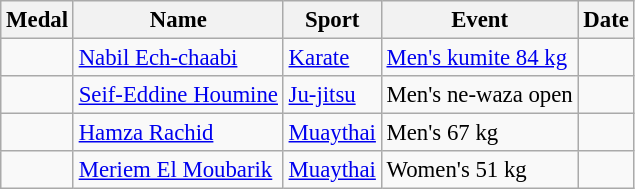<table class="wikitable sortable" style="font-size: 95%;">
<tr>
<th>Medal</th>
<th>Name</th>
<th>Sport</th>
<th>Event</th>
<th>Date</th>
</tr>
<tr>
<td></td>
<td><a href='#'>Nabil Ech-chaabi</a></td>
<td><a href='#'>Karate</a></td>
<td><a href='#'>Men's kumite 84 kg</a></td>
<td></td>
</tr>
<tr>
<td></td>
<td><a href='#'>Seif-Eddine Houmine</a></td>
<td><a href='#'>Ju-jitsu</a></td>
<td>Men's ne-waza open</td>
<td></td>
</tr>
<tr>
<td></td>
<td><a href='#'>Hamza Rachid</a></td>
<td><a href='#'>Muaythai</a></td>
<td>Men's 67 kg</td>
<td></td>
</tr>
<tr>
<td></td>
<td><a href='#'>Meriem El Moubarik</a></td>
<td><a href='#'>Muaythai</a></td>
<td>Women's 51 kg</td>
<td></td>
</tr>
</table>
